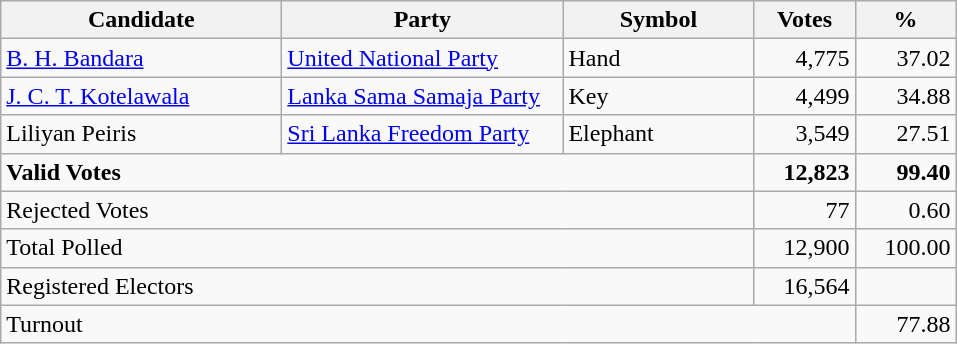<table class="wikitable" border="1" style="text-align:right;">
<tr>
<th align=left width="180">Candidate</th>
<th align=left width="180">Party</th>
<th align=left width="120">Symbol</th>
<th align=left width="60">Votes</th>
<th align=left width="60">%</th>
</tr>
<tr>
<td align=left><a href='#'>B. H. Bandara</a></td>
<td align=left><a href='#'>United National Party</a></td>
<td align=left>Hand</td>
<td>4,775</td>
<td>37.02</td>
</tr>
<tr>
<td align=left><a href='#'>J. C. T. Kotelawala</a></td>
<td align=left><a href='#'>Lanka Sama Samaja Party</a></td>
<td align=left>Key</td>
<td>4,499</td>
<td>34.88</td>
</tr>
<tr>
<td align=left>Liliyan Peiris</td>
<td align=left><a href='#'>Sri Lanka Freedom Party</a></td>
<td align=left>Elephant</td>
<td>3,549</td>
<td>27.51</td>
</tr>
<tr>
<td align=left colspan=3><strong>Valid Votes</strong></td>
<td><strong>12,823</strong></td>
<td><strong>99.40</strong></td>
</tr>
<tr>
<td align=left colspan=3>Rejected Votes</td>
<td>77</td>
<td>0.60</td>
</tr>
<tr>
<td align=left colspan=3>Total Polled</td>
<td>12,900</td>
<td>100.00</td>
</tr>
<tr>
<td align=left colspan=3>Registered Electors</td>
<td>16,564</td>
<td></td>
</tr>
<tr>
<td align=left colspan=4>Turnout</td>
<td>77.88</td>
</tr>
</table>
